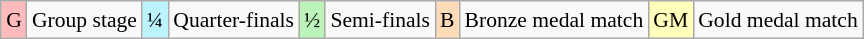<table class="wikitable" style="margin:0.5em auto; font-size:90%; line-height:1.25em;">
<tr>
<td bgcolor="#FFBBBB" align="center">G</td>
<td>Group stage</td>
<td bgcolor="#BBF3FF" align="center">¼</td>
<td>Quarter-finals</td>
<td bgcolor="#BBF3BB" align="center">½</td>
<td>Semi-finals</td>
<td bgcolor="#FEDCBA" align="center">B</td>
<td>Bronze medal match</td>
<td bgcolor="#FFFFBB" align=center>GM</td>
<td>Gold medal match</td>
</tr>
</table>
